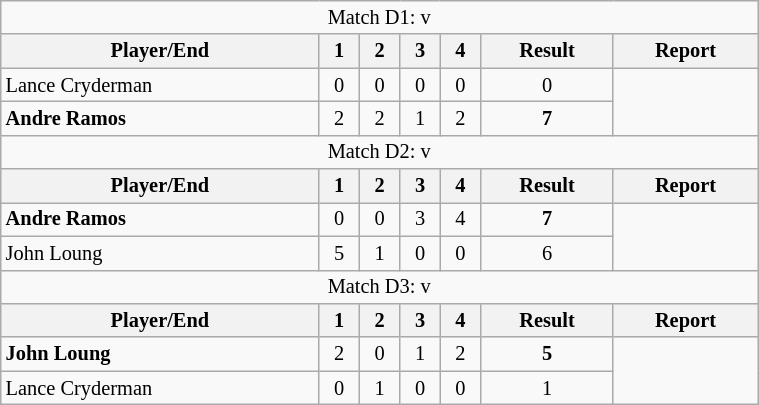<table class="wikitable" style=font-size:85%;text-align:center;width:40%>
<tr>
<td colspan="7">Match D1: v </td>
</tr>
<tr>
<th>Player/End</th>
<th>1</th>
<th>2</th>
<th>3</th>
<th>4</th>
<th>Result</th>
<th>Report</th>
</tr>
<tr>
<td align=left> Lance Cryderman</td>
<td>0</td>
<td>0</td>
<td>0</td>
<td>0</td>
<td>0</td>
<td rowspan="2"></td>
</tr>
<tr>
<td align=left> <strong>Andre Ramos</strong></td>
<td>2</td>
<td>2</td>
<td>1</td>
<td>2</td>
<td><strong>7</strong></td>
</tr>
<tr>
<td colspan="7">Match D2: v </td>
</tr>
<tr>
<th>Player/End</th>
<th>1</th>
<th>2</th>
<th>3</th>
<th>4</th>
<th>Result</th>
<th>Report</th>
</tr>
<tr>
<td align=left><strong> Andre Ramos</strong></td>
<td>0</td>
<td>0</td>
<td>3</td>
<td>4</td>
<td><strong>7</strong></td>
<td rowspan="2"></td>
</tr>
<tr>
<td align=left> John Loung</td>
<td>5</td>
<td>1</td>
<td>0</td>
<td>0</td>
<td>6</td>
</tr>
<tr>
<td colspan="7">Match D3: v </td>
</tr>
<tr>
<th>Player/End</th>
<th>1</th>
<th>2</th>
<th>3</th>
<th>4</th>
<th>Result</th>
<th>Report</th>
</tr>
<tr>
<td align=left><strong> John Loung</strong></td>
<td>2</td>
<td>0</td>
<td>1</td>
<td>2</td>
<td><strong>5</strong></td>
<td rowspan="2"></td>
</tr>
<tr>
<td align=left> Lance Cryderman</td>
<td>0</td>
<td>1</td>
<td>0</td>
<td>0</td>
<td>1</td>
</tr>
</table>
